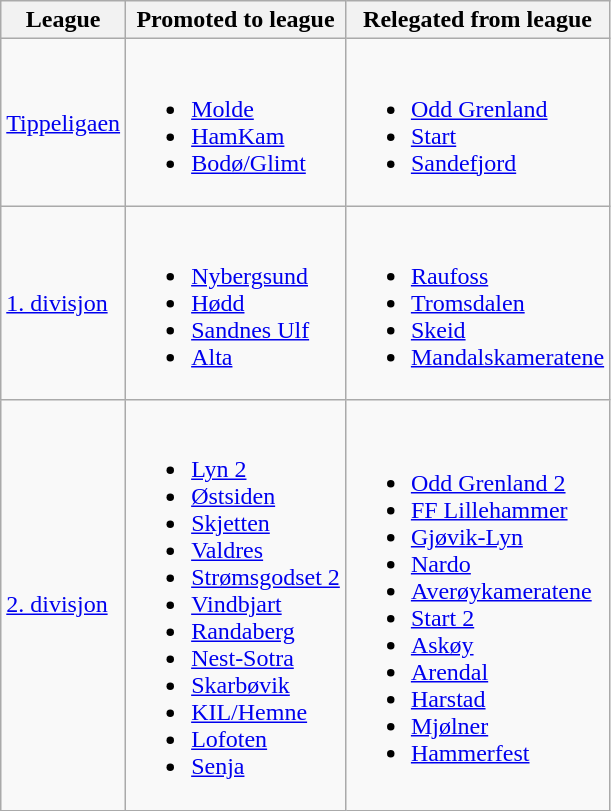<table class="wikitable">
<tr>
<th>League</th>
<th>Promoted to league</th>
<th>Relegated from league</th>
</tr>
<tr>
<td><a href='#'>Tippeligaen</a></td>
<td><br><ul><li><a href='#'>Molde</a></li><li><a href='#'>HamKam</a></li><li><a href='#'>Bodø/Glimt</a></li></ul></td>
<td><br><ul><li><a href='#'>Odd Grenland</a></li><li><a href='#'>Start</a></li><li><a href='#'>Sandefjord</a></li></ul></td>
</tr>
<tr>
<td><a href='#'>1. divisjon</a></td>
<td><br><ul><li><a href='#'>Nybergsund</a></li><li><a href='#'>Hødd</a></li><li><a href='#'>Sandnes Ulf</a></li><li><a href='#'>Alta</a></li></ul></td>
<td><br><ul><li><a href='#'>Raufoss</a></li><li><a href='#'>Tromsdalen</a></li><li><a href='#'>Skeid</a></li><li><a href='#'>Mandalskameratene</a></li></ul></td>
</tr>
<tr>
<td><a href='#'>2. divisjon</a></td>
<td><br><ul><li><a href='#'>Lyn 2</a></li><li><a href='#'>Østsiden</a></li><li><a href='#'>Skjetten</a></li><li><a href='#'>Valdres</a></li><li><a href='#'>Strømsgodset 2</a></li><li><a href='#'>Vindbjart</a></li><li><a href='#'>Randaberg</a></li><li><a href='#'>Nest-Sotra</a></li><li><a href='#'>Skarbøvik</a></li><li><a href='#'>KIL/Hemne</a></li><li><a href='#'>Lofoten</a></li><li><a href='#'>Senja</a></li></ul></td>
<td><br><ul><li><a href='#'>Odd Grenland 2</a></li><li><a href='#'>FF Lillehammer</a></li><li><a href='#'>Gjøvik-Lyn</a></li><li><a href='#'>Nardo</a></li><li><a href='#'>Averøykameratene</a></li><li><a href='#'>Start 2</a></li><li><a href='#'>Askøy</a></li><li><a href='#'>Arendal</a></li><li><a href='#'>Harstad</a></li><li><a href='#'>Mjølner</a></li><li><a href='#'>Hammerfest</a></li></ul></td>
</tr>
</table>
